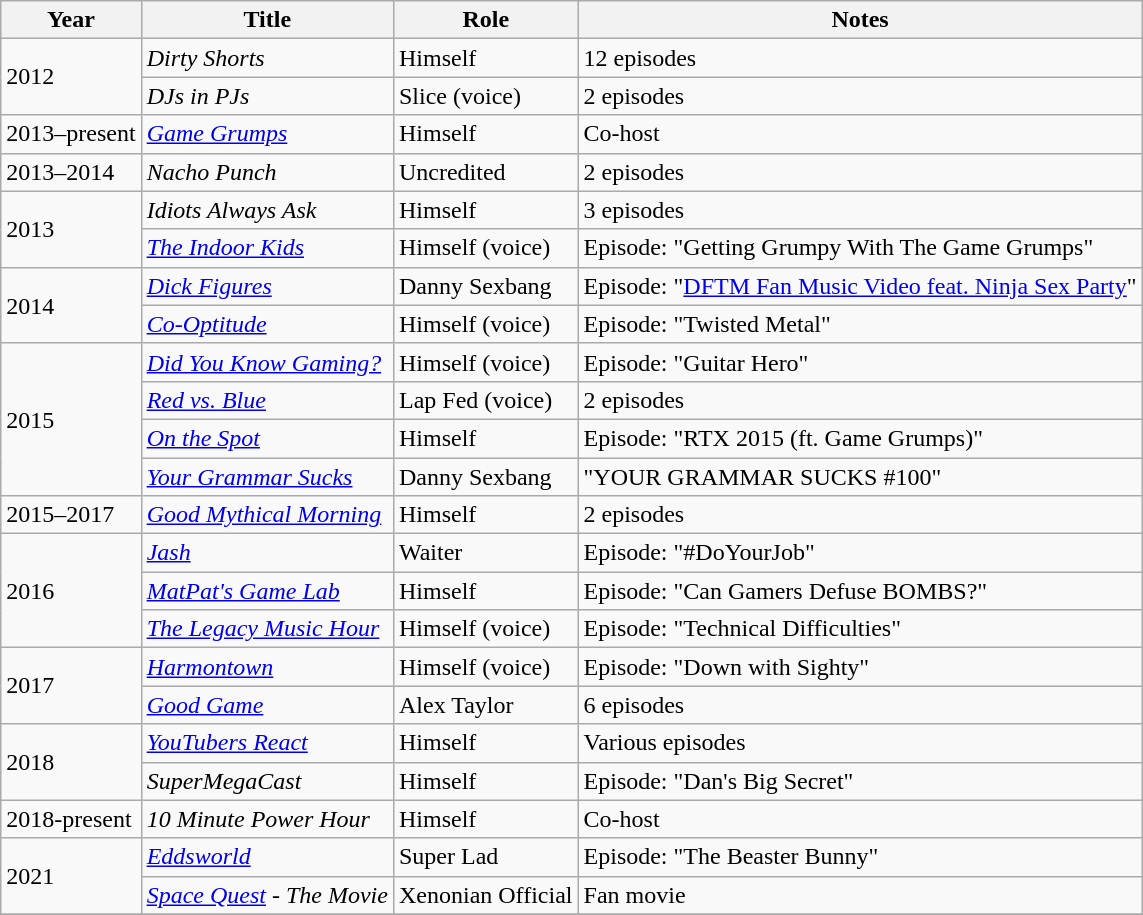<table class="wikitable sortable">
<tr>
<th>Year</th>
<th>Title</th>
<th>Role</th>
<th>Notes</th>
</tr>
<tr>
<td rowspan="2">2012</td>
<td><em>Dirty Shorts</em></td>
<td>Himself</td>
<td>12 episodes</td>
</tr>
<tr>
<td><em>DJs in PJs</em></td>
<td>Slice (voice)</td>
<td>2 episodes</td>
</tr>
<tr>
<td>2013–present</td>
<td><em><a href='#'>Game Grumps</a></em></td>
<td>Himself</td>
<td>Co-host</td>
</tr>
<tr>
<td>2013–2014</td>
<td><em>Nacho Punch</em></td>
<td>Uncredited</td>
<td>2 episodes</td>
</tr>
<tr>
<td rowspan="2">2013</td>
<td><em>Idiots Always Ask</em></td>
<td>Himself</td>
<td>3 episodes</td>
</tr>
<tr>
<td><em><a href='#'>The Indoor Kids</a></em></td>
<td>Himself (voice)</td>
<td>Episode: "Getting Grumpy With The Game Grumps"</td>
</tr>
<tr>
<td rowspan="2">2014</td>
<td><em><a href='#'>Dick Figures</a></em></td>
<td>Danny Sexbang</td>
<td>Episode: "<a href='#'>DFTM Fan Music Video feat. Ninja Sex Party</a>"</td>
</tr>
<tr>
<td><em><a href='#'>Co-Optitude</a></em></td>
<td>Himself (voice)</td>
<td>Episode: "Twisted Metal"</td>
</tr>
<tr>
<td rowspan="4">2015</td>
<td><em><a href='#'>Did You Know Gaming?</a></em></td>
<td>Himself (voice)</td>
<td>Episode: "Guitar Hero"</td>
</tr>
<tr>
<td><em><a href='#'>Red vs. Blue</a></em></td>
<td>Lap Fed (voice)</td>
<td>2 episodes</td>
</tr>
<tr>
<td><em><a href='#'>On the Spot</a></em></td>
<td>Himself</td>
<td>Episode: "RTX 2015 (ft. Game Grumps)"</td>
</tr>
<tr>
<td><em><a href='#'>Your Grammar Sucks</a></em></td>
<td>Danny Sexbang</td>
<td>"YOUR GRAMMAR SUCKS #100"</td>
</tr>
<tr>
<td>2015–2017</td>
<td><em><a href='#'>Good Mythical Morning</a></em></td>
<td>Himself</td>
<td>2 episodes</td>
</tr>
<tr>
<td rowspan="3">2016</td>
<td><em><a href='#'>Jash</a></em></td>
<td>Waiter</td>
<td>Episode: "#DoYourJob"</td>
</tr>
<tr>
<td><em><a href='#'>MatPat's Game Lab</a></em></td>
<td>Himself</td>
<td>Episode: "Can Gamers Defuse BOMBS?"</td>
</tr>
<tr>
<td><em><a href='#'>The Legacy Music Hour</a></em></td>
<td>Himself (voice)</td>
<td>Episode: "Technical Difficulties"</td>
</tr>
<tr>
<td rowspan="2">2017</td>
<td><em><a href='#'>Harmontown</a></em></td>
<td>Himself (voice)</td>
<td>Episode: "Down with Sighty"</td>
</tr>
<tr>
<td><em><a href='#'>Good Game</a></em></td>
<td>Alex Taylor</td>
<td>6 episodes</td>
</tr>
<tr>
<td rowspan="2">2018</td>
<td><em><a href='#'>YouTubers React</a></em></td>
<td>Himself</td>
<td>Various episodes</td>
</tr>
<tr>
<td><em>SuperMegaCast</em></td>
<td>Himself</td>
<td>Episode: "Dan's Big Secret"</td>
</tr>
<tr>
<td rowspan="1">2018-present</td>
<td><em>10 Minute Power Hour</em></td>
<td>Himself</td>
<td>Co-host</td>
</tr>
<tr>
<td rowspan="2">2021</td>
<td><em><a href='#'>Eddsworld</a></em></td>
<td>Super Lad</td>
<td>Episode: "The Beaster Bunny"</td>
</tr>
<tr>
<td><em><a href='#'>Space Quest</a> - The Movie</td>
<td>Xenonian Official</td>
<td>Fan movie</td>
</tr>
<tr>
</tr>
</table>
